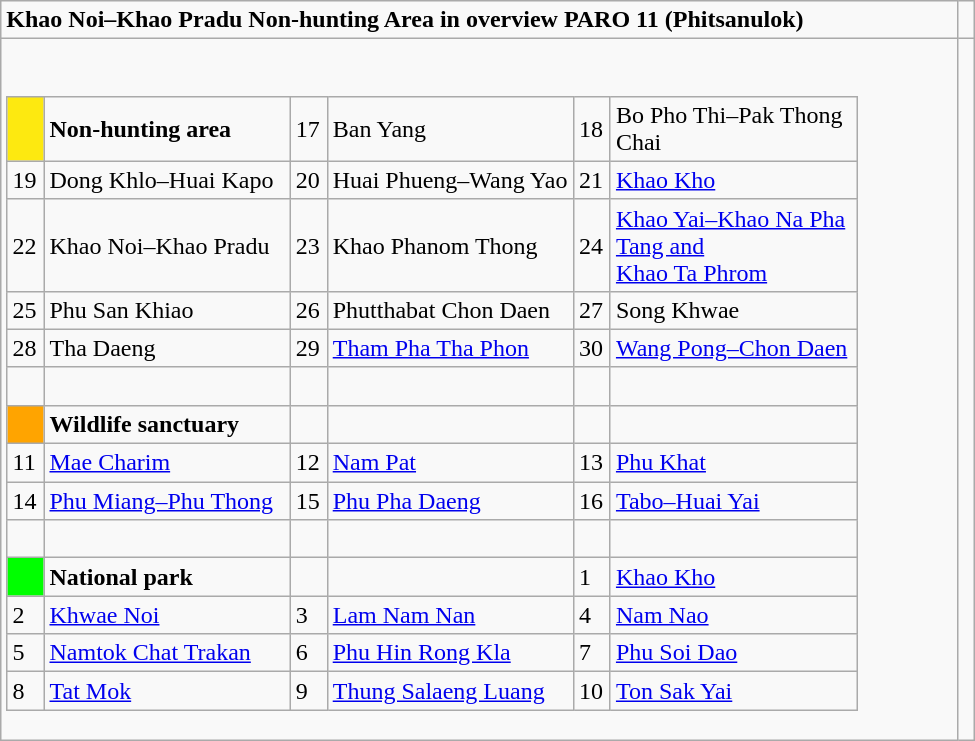<table role="presentation" class="wikitable mw-collapsible mw-collapsed">
<tr>
<td><strong>Khao Noi–Khao Pradu Non-hunting Area in overview PARO 11 (Phitsanulok)</strong></td>
<td> </td>
</tr>
<tr>
<td><br><table class= "wikitable" style= "width:90%;">
<tr>
<td style="width:3%; background:#FDE910;"> </td>
<td style="width:27%;"><strong>Non-hunting area</strong></td>
<td style="width:3%;">17</td>
<td style="width:27%;">Ban Yang</td>
<td style="width:3%;">18</td>
<td style="width:27%;">Bo Pho Thi–Pak Thong Chai</td>
</tr>
<tr>
<td>19</td>
<td>Dong Khlo–Huai Kapo</td>
<td>20</td>
<td>Huai Phueng–Wang Yao</td>
<td>21</td>
<td><a href='#'>Khao Kho</a></td>
</tr>
<tr>
<td>22</td>
<td>Khao Noi–Khao Pradu</td>
<td>23</td>
<td>Khao Phanom Thong</td>
<td>24</td>
<td><a href='#'>Khao Yai–Khao Na Pha Tang and<br>Khao Ta Phrom</a></td>
</tr>
<tr>
<td>25</td>
<td>Phu San Khiao</td>
<td>26</td>
<td>Phutthabat Chon Daen</td>
<td>27</td>
<td>Song Khwae</td>
</tr>
<tr>
<td>28</td>
<td>Tha Daeng</td>
<td>29</td>
<td><a href='#'>Tham Pha Tha Phon</a></td>
<td>30</td>
<td><a href='#'>Wang Pong–Chon Daen</a></td>
</tr>
<tr>
<td> </td>
<td> </td>
<td> </td>
<td> </td>
<td> </td>
<td> </td>
</tr>
<tr>
<td style="background:#FFA400;"> </td>
<td><strong>Wildlife sanctuary</strong></td>
<td> </td>
<td> </td>
<td> </td>
<td> </td>
</tr>
<tr>
<td>11</td>
<td><a href='#'>Mae Charim</a></td>
<td>12</td>
<td><a href='#'>Nam Pat</a></td>
<td>13</td>
<td><a href='#'>Phu Khat</a></td>
</tr>
<tr>
<td>14</td>
<td><a href='#'>Phu Miang–Phu Thong</a></td>
<td>15</td>
<td><a href='#'>Phu Pha Daeng</a></td>
<td>16</td>
<td><a href='#'>Tabo–Huai Yai</a></td>
</tr>
<tr>
<td> </td>
<td> </td>
<td> </td>
<td> </td>
<td> </td>
<td> </td>
</tr>
<tr>
<td style="background:#00FF00;"> </td>
<td><strong>National park</strong></td>
<td> </td>
<td> </td>
<td>1</td>
<td><a href='#'>Khao Kho</a></td>
</tr>
<tr>
<td>2</td>
<td><a href='#'>Khwae Noi</a></td>
<td>3</td>
<td><a href='#'>Lam Nam Nan</a></td>
<td>4</td>
<td><a href='#'>Nam Nao</a></td>
</tr>
<tr>
<td>5</td>
<td><a href='#'>Namtok Chat Trakan</a></td>
<td>6</td>
<td><a href='#'>Phu Hin Rong Kla</a></td>
<td>7</td>
<td><a href='#'>Phu Soi Dao</a></td>
</tr>
<tr>
<td>8</td>
<td><a href='#'>Tat Mok</a></td>
<td>9</td>
<td><a href='#'>Thung Salaeng Luang</a></td>
<td>10</td>
<td><a href='#'>Ton Sak Yai</a></td>
</tr>
</table>
</td>
</tr>
</table>
